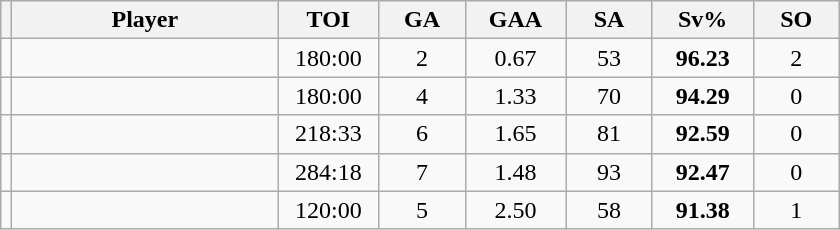<table class="wikitable sortable" style="text-align:center;">
<tr>
<th></th>
<th style="width:170px;">Player</th>
<th style="width:60px;">TOI</th>
<th style="width:50px;">GA</th>
<th style="width:60px;">GAA</th>
<th style="width:50px;">SA</th>
<th style="width:60px;">Sv%</th>
<th style="width:50px;">SO</th>
</tr>
<tr>
<td></td>
<td style="text-align:left;"></td>
<td>180:00</td>
<td>2</td>
<td>0.67</td>
<td>53</td>
<td><strong>96.23</strong></td>
<td>2</td>
</tr>
<tr>
<td></td>
<td style="text-align:left;"></td>
<td>180:00</td>
<td>4</td>
<td>1.33</td>
<td>70</td>
<td><strong>94.29</strong></td>
<td>0</td>
</tr>
<tr>
<td></td>
<td style="text-align:left;"></td>
<td>218:33</td>
<td>6</td>
<td>1.65</td>
<td>81</td>
<td><strong>92.59</strong></td>
<td>0</td>
</tr>
<tr>
<td></td>
<td style="text-align:left;"></td>
<td>284:18</td>
<td>7</td>
<td>1.48</td>
<td>93</td>
<td><strong>92.47</strong></td>
<td>0</td>
</tr>
<tr>
<td></td>
<td style="text-align:left;"></td>
<td>120:00</td>
<td>5</td>
<td>2.50</td>
<td>58</td>
<td><strong>91.38</strong></td>
<td>1</td>
</tr>
</table>
